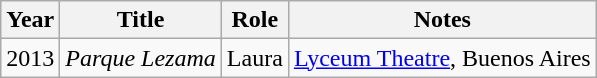<table class="wikitable sortable">
<tr>
<th>Year</th>
<th>Title</th>
<th>Role</th>
<th>Notes</th>
</tr>
<tr>
<td>2013</td>
<td><em>Parque Lezama</em></td>
<td>Laura</td>
<td><a href='#'>Lyceum Theatre</a>, Buenos Aires</td>
</tr>
</table>
